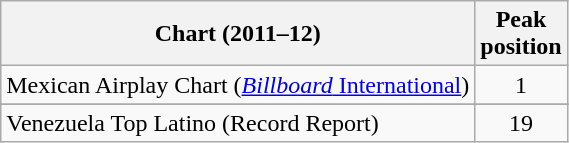<table class="wikitable sortable plainrowheaders">
<tr>
<th scope="col">Chart (2011–12)</th>
<th scope="col">Peak<br>position</th>
</tr>
<tr>
<td>Mexican Airplay Chart (<a href='#'><em>Billboard</em> International</a>)</td>
<td style="text-align:center;">1</td>
</tr>
<tr>
</tr>
<tr>
</tr>
<tr>
</tr>
<tr>
</tr>
<tr>
</tr>
<tr>
<td>Venezuela Top Latino (Record Report)</td>
<td align="center">19</td>
</tr>
</table>
